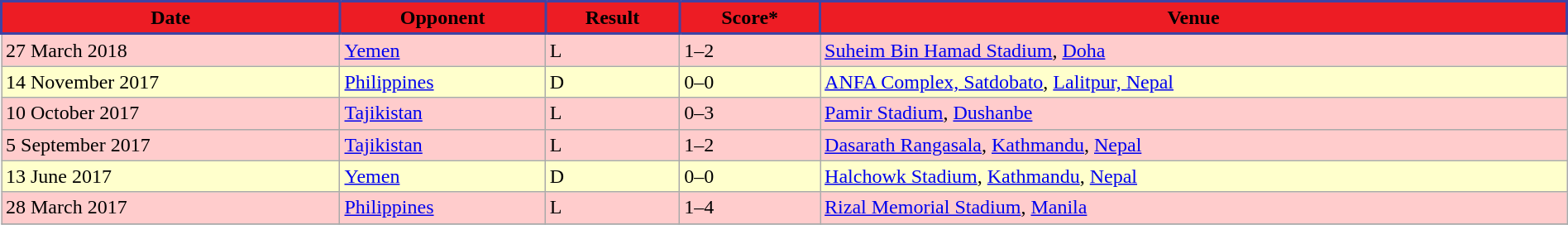<table class="wikitable" width="100%">
<tr>
<th style="background:#ED1C24;border: 2px solid #3F43A4;"><span>Date</span></th>
<th style="background:#ED1C24;border: 2px solid #3F43A4;"><span>Opponent</span></th>
<th style="background:#ED1C24;border: 2px solid #3F43A4;"><span>Result</span></th>
<th style="background:#ED1C24;border: 2px solid #3F43A4;"><span>Score*</span></th>
<th style="background:#ED1C24;border: 2px solid #3F43A4;"><span>Venue</span></th>
</tr>
<tr style="background:#fcc;">
<td>27 March 2018</td>
<td> <a href='#'>Yemen</a></td>
<td>L</td>
<td>1–2</td>
<td> <a href='#'>Suheim Bin Hamad Stadium</a>, <a href='#'>Doha</a></td>
</tr>
<tr style="background:#FFFFCC;">
<td>14 November 2017</td>
<td> <a href='#'>Philippines</a></td>
<td>D</td>
<td>0–0</td>
<td> <a href='#'>ANFA Complex, Satdobato</a>, <a href='#'>Lalitpur, Nepal</a></td>
</tr>
<tr style="background:#fcc;">
<td>10 October 2017</td>
<td> <a href='#'>Tajikistan</a></td>
<td>L</td>
<td>0–3</td>
<td> <a href='#'>Pamir Stadium</a>, <a href='#'>Dushanbe</a></td>
</tr>
<tr style="background:#fcc;">
<td>5 September 2017</td>
<td> <a href='#'>Tajikistan</a></td>
<td>L</td>
<td>1–2</td>
<td> <a href='#'>Dasarath Rangasala</a>, <a href='#'>Kathmandu</a>, <a href='#'>Nepal</a></td>
</tr>
<tr style="background:#FFFFCC;">
<td>13 June 2017</td>
<td> <a href='#'>Yemen</a></td>
<td>D</td>
<td>0–0</td>
<td> <a href='#'>Halchowk Stadium</a>, <a href='#'>Kathmandu</a>, <a href='#'>Nepal</a></td>
</tr>
<tr style="background:#fcc;">
<td>28 March 2017</td>
<td> <a href='#'>Philippines</a></td>
<td>L</td>
<td>1–4</td>
<td> <a href='#'>Rizal Memorial Stadium</a>, <a href='#'>Manila</a></td>
</tr>
<tr style="background:#dfd;">
</tr>
</table>
